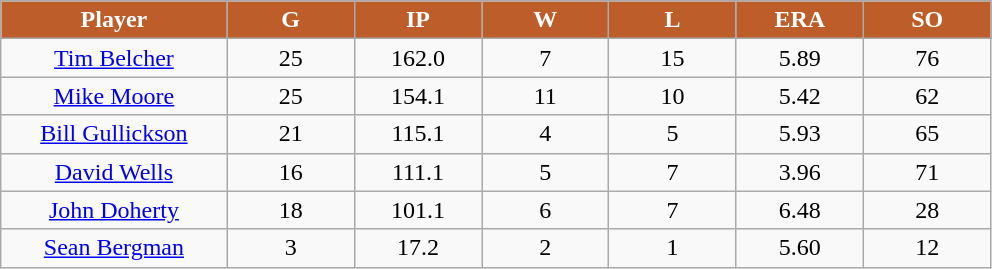<table class="wikitable sortable">
<tr>
<th style="background:#bd5d29;color:white;" width="16%">Player</th>
<th style="background:#bd5d29;color:white;" width="9%">G</th>
<th style="background:#bd5d29;color:white;" width="9%">IP</th>
<th style="background:#bd5d29;color:white;" width="9%">W</th>
<th style="background:#bd5d29;color:white;" width="9%">L</th>
<th style="background:#bd5d29;color:white;" width="9%">ERA</th>
<th style="background:#bd5d29;color:white;" width="9%">SO</th>
</tr>
<tr align=center>
<td><a href='#'>Tim Belcher</a></td>
<td>25</td>
<td>162.0</td>
<td>7</td>
<td>15</td>
<td>5.89</td>
<td>76</td>
</tr>
<tr align=center>
<td><a href='#'>Mike Moore</a></td>
<td>25</td>
<td>154.1</td>
<td>11</td>
<td>10</td>
<td>5.42</td>
<td>62</td>
</tr>
<tr align=center>
<td><a href='#'>Bill Gullickson</a></td>
<td>21</td>
<td>115.1</td>
<td>4</td>
<td>5</td>
<td>5.93</td>
<td>65</td>
</tr>
<tr align=center>
<td><a href='#'>David Wells</a></td>
<td>16</td>
<td>111.1</td>
<td>5</td>
<td>7</td>
<td>3.96</td>
<td>71</td>
</tr>
<tr align=center>
<td><a href='#'> John Doherty</a></td>
<td>18</td>
<td>101.1</td>
<td>6</td>
<td>7</td>
<td>6.48</td>
<td>28</td>
</tr>
<tr align=center>
<td><a href='#'>Sean Bergman</a></td>
<td>3</td>
<td>17.2</td>
<td>2</td>
<td>1</td>
<td>5.60</td>
<td>12</td>
</tr>
</table>
